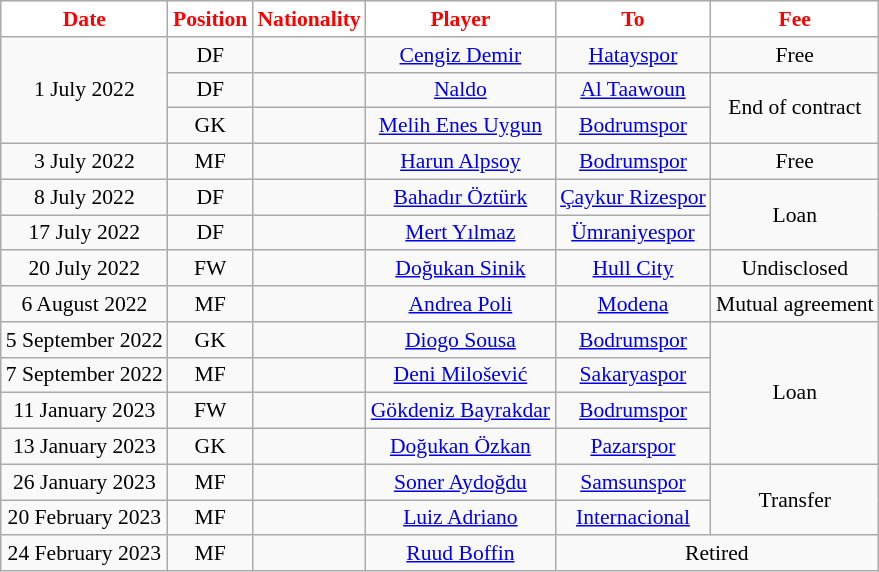<table class="wikitable"  style="text-align:center; font-size:90%; ">
<tr>
<th style= background:#FFFFFF;color:#FF0000; width:200px;">Date</th>
<th style= background:#FFFFFF;color:#FF0000; width:50px;">Position</th>
<th style= background:#FFFFFF;color:#FF0000; width:50px;">Nationality</th>
<th style= background:#FFFFFF;color:#FF0000; width:200px;">Player</th>
<th style= background:#FFFFFF;color:#FF0000; width:200px;">To</th>
<th style= background:#FFFFFF;color:#FF0000; width:200px;">Fee</th>
</tr>
<tr>
<td rowspan=3>1 July 2022</td>
<td>DF</td>
<td></td>
<td><a href='#'>Cengiz Demir</a></td>
<td> <a href='#'>Hatayspor</a></td>
<td>Free</td>
</tr>
<tr>
<td>DF</td>
<td></td>
<td><a href='#'>Naldo</a></td>
<td> <a href='#'>Al Taawoun</a></td>
<td rowspan=2>End of contract</td>
</tr>
<tr>
<td>GK</td>
<td></td>
<td><a href='#'>Melih Enes Uygun</a></td>
<td> <a href='#'>Bodrumspor</a></td>
</tr>
<tr>
<td>3 July 2022</td>
<td>MF</td>
<td></td>
<td><a href='#'>Harun Alpsoy</a></td>
<td> <a href='#'>Bodrumspor</a></td>
<td>Free</td>
</tr>
<tr>
<td>8 July 2022</td>
<td>DF</td>
<td></td>
<td><a href='#'>Bahadır Öztürk</a></td>
<td> <a href='#'>Çaykur Rizespor</a></td>
<td rowspan=2>Loan</td>
</tr>
<tr>
<td>17 July 2022</td>
<td>DF</td>
<td></td>
<td><a href='#'>Mert Yılmaz</a></td>
<td> <a href='#'>Ümraniyespor</a></td>
</tr>
<tr>
<td>20 July 2022</td>
<td>FW</td>
<td></td>
<td><a href='#'>Doğukan Sinik</a></td>
<td> <a href='#'>Hull City</a></td>
<td>Undisclosed</td>
</tr>
<tr>
<td>6 August 2022</td>
<td>MF</td>
<td></td>
<td><a href='#'>Andrea Poli</a></td>
<td> <a href='#'>Modena</a></td>
<td>Mutual agreement</td>
</tr>
<tr>
<td>5 September 2022</td>
<td>GK</td>
<td></td>
<td><a href='#'>Diogo Sousa</a></td>
<td> <a href='#'>Bodrumspor</a></td>
<td rowspan=4>Loan</td>
</tr>
<tr>
<td>7 September 2022</td>
<td>MF</td>
<td></td>
<td><a href='#'>Deni Milošević</a></td>
<td> <a href='#'>Sakaryaspor</a></td>
</tr>
<tr>
<td>11 January 2023</td>
<td>FW</td>
<td></td>
<td><a href='#'>Gökdeniz Bayrakdar</a></td>
<td> <a href='#'>Bodrumspor</a></td>
</tr>
<tr>
<td>13 January 2023</td>
<td>GK</td>
<td></td>
<td><a href='#'>Doğukan Özkan</a></td>
<td> <a href='#'>Pazarspor</a></td>
</tr>
<tr>
<td>26 January 2023</td>
<td>MF</td>
<td></td>
<td><a href='#'>Soner Aydoğdu</a></td>
<td> <a href='#'>Samsunspor</a></td>
<td rowspan=2>Transfer</td>
</tr>
<tr>
<td>20 February 2023</td>
<td>MF</td>
<td></td>
<td><a href='#'>Luiz Adriano</a></td>
<td> <a href='#'>Internacional</a></td>
</tr>
<tr>
<td>24 February 2023</td>
<td>MF</td>
<td></td>
<td><a href='#'>Ruud Boffin</a></td>
<td colspan="2">Retired</td>
</tr>
</table>
